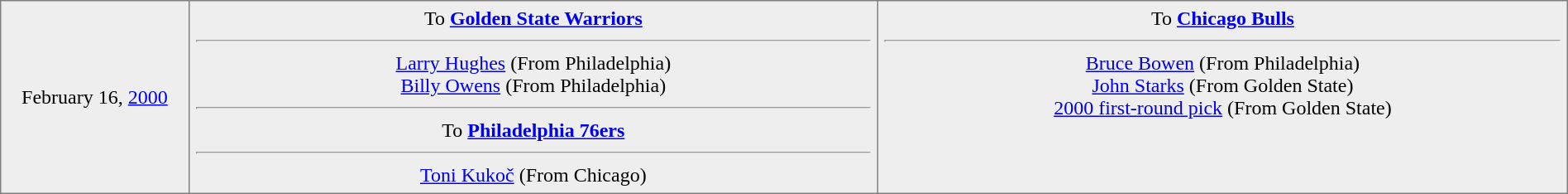<table border="1" style="border-collapse:collapse; text-align:center; width:100%;"  cellpadding="5">
<tr style="background:#eee;">
<td style="width:12%">February 16, <a href='#'>2000</a></td>
<td style="width:44%" valign="top">To <strong><a href='#'>Golden State Warriors</a></strong><hr><a href='#'>Larry Hughes</a> (From Philadelphia)<br><a href='#'>Billy Owens</a> (From Philadelphia)<hr>To <strong><a href='#'>Philadelphia 76ers</a></strong><hr><a href='#'>Toni Kukoč</a> (From Chicago)</td>
<td style="width:44%" valign="top">To <strong><a href='#'>Chicago Bulls</a></strong><hr><a href='#'>Bruce Bowen</a> (From Philadelphia)<br><a href='#'>John Starks</a> (From Golden State)<br><a href='#'>2000 first-round pick</a> (From Golden State)</td>
</tr>
</table>
